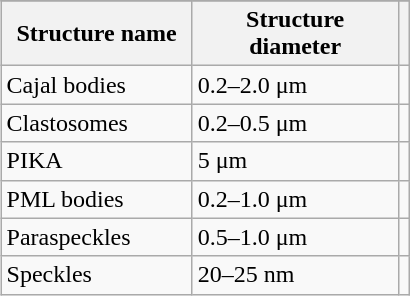<table class="wikitable" style="float:right; font-size:100%; margin-left:15px;">
<tr bgcolor="#efefef">
</tr>
<tr bgcolor="#efefef">
<th style="width: 120px" abbr="name"><strong>Structure name</strong></th>
<th style="width: 130px" abbr="diameter"><strong>Structure diameter</strong></th>
<th scope="col"></th>
</tr>
<tr>
<td>Cajal bodies</td>
<td>0.2–2.0 μm</td>
<td></td>
</tr>
<tr>
<td>Clastosomes</td>
<td>0.2–0.5 μm</td>
<td></td>
</tr>
<tr>
<td>PIKA</td>
<td>5 μm</td>
<td></td>
</tr>
<tr>
<td>PML bodies</td>
<td>0.2–1.0 μm</td>
<td></td>
</tr>
<tr>
<td>Paraspeckles</td>
<td>0.5–1.0 μm</td>
<td></td>
</tr>
<tr>
<td>Speckles</td>
<td>20–25 nm</td>
<td></td>
</tr>
</table>
